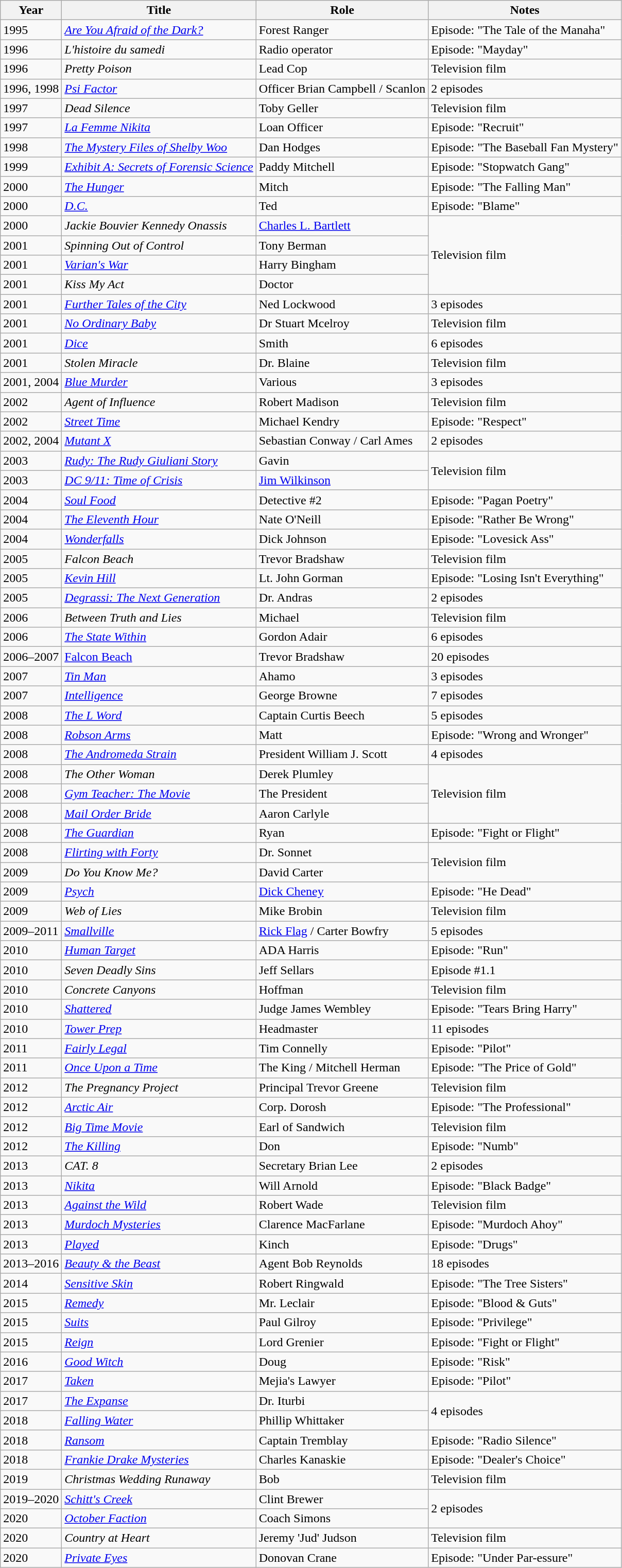<table class="wikitable sortable">
<tr>
<th>Year</th>
<th>Title</th>
<th>Role</th>
<th>Notes</th>
</tr>
<tr>
<td>1995</td>
<td><em><a href='#'>Are You Afraid of the Dark?</a></em></td>
<td>Forest Ranger</td>
<td>Episode: "The Tale of the Manaha"</td>
</tr>
<tr>
<td>1996</td>
<td><em>L'histoire du samedi</em></td>
<td>Radio operator</td>
<td>Episode: "Mayday"</td>
</tr>
<tr>
<td>1996</td>
<td><em>Pretty Poison</em></td>
<td>Lead Cop</td>
<td>Television film</td>
</tr>
<tr>
<td>1996, 1998</td>
<td><em><a href='#'>Psi Factor</a></em></td>
<td>Officer Brian Campbell / Scanlon</td>
<td>2 episodes</td>
</tr>
<tr>
<td>1997</td>
<td><em>Dead Silence</em></td>
<td>Toby Geller</td>
<td>Television film</td>
</tr>
<tr>
<td>1997</td>
<td><a href='#'><em>La Femme Nikita</em></a></td>
<td>Loan Officer</td>
<td>Episode: "Recruit"</td>
</tr>
<tr>
<td>1998</td>
<td><em><a href='#'>The Mystery Files of Shelby Woo</a></em></td>
<td>Dan Hodges</td>
<td>Episode: "The Baseball Fan Mystery"</td>
</tr>
<tr>
<td>1999</td>
<td><em><a href='#'>Exhibit A: Secrets of Forensic Science</a></em></td>
<td>Paddy Mitchell</td>
<td>Episode: "Stopwatch Gang"</td>
</tr>
<tr>
<td>2000</td>
<td><a href='#'><em>The Hunger</em></a></td>
<td>Mitch</td>
<td>Episode: "The Falling Man"</td>
</tr>
<tr>
<td>2000</td>
<td><a href='#'><em>D.C.</em></a></td>
<td>Ted</td>
<td>Episode: "Blame"</td>
</tr>
<tr>
<td>2000</td>
<td><em>Jackie Bouvier Kennedy Onassis</em></td>
<td><a href='#'>Charles L. Bartlett</a></td>
<td rowspan="4">Television film</td>
</tr>
<tr>
<td>2001</td>
<td><em>Spinning Out of Control</em></td>
<td>Tony Berman</td>
</tr>
<tr>
<td>2001</td>
<td><em><a href='#'>Varian's War</a></em></td>
<td>Harry Bingham</td>
</tr>
<tr>
<td>2001</td>
<td><em>Kiss My Act</em></td>
<td>Doctor</td>
</tr>
<tr>
<td>2001</td>
<td><em><a href='#'>Further Tales of the City</a></em></td>
<td>Ned Lockwood</td>
<td>3 episodes</td>
</tr>
<tr>
<td>2001</td>
<td><em><a href='#'>No Ordinary Baby</a></em></td>
<td>Dr Stuart Mcelroy</td>
<td>Television film</td>
</tr>
<tr>
<td>2001</td>
<td><a href='#'><em>Dice</em></a></td>
<td>Smith</td>
<td>6 episodes</td>
</tr>
<tr>
<td>2001</td>
<td><em>Stolen Miracle</em></td>
<td>Dr. Blaine</td>
<td>Television film</td>
</tr>
<tr>
<td>2001, 2004</td>
<td><a href='#'><em>Blue Murder</em></a></td>
<td>Various</td>
<td>3 episodes</td>
</tr>
<tr>
<td>2002</td>
<td><em>Agent of Influence</em></td>
<td>Robert Madison</td>
<td>Television film</td>
</tr>
<tr>
<td>2002</td>
<td><em><a href='#'>Street Time</a></em></td>
<td>Michael Kendry</td>
<td>Episode: "Respect"</td>
</tr>
<tr>
<td>2002, 2004</td>
<td><a href='#'><em>Mutant X</em></a></td>
<td>Sebastian Conway / Carl Ames</td>
<td>2 episodes</td>
</tr>
<tr>
<td>2003</td>
<td><em><a href='#'>Rudy: The Rudy Giuliani Story</a></em></td>
<td>Gavin</td>
<td rowspan="2">Television film</td>
</tr>
<tr>
<td>2003</td>
<td><em><a href='#'>DC 9/11: Time of Crisis</a></em></td>
<td><a href='#'>Jim Wilkinson</a></td>
</tr>
<tr>
<td>2004</td>
<td><a href='#'><em>Soul Food</em></a></td>
<td>Detective #2</td>
<td>Episode: "Pagan Poetry"</td>
</tr>
<tr>
<td>2004</td>
<td><a href='#'><em>The Eleventh Hour</em></a></td>
<td>Nate O'Neill</td>
<td>Episode: "Rather Be Wrong"</td>
</tr>
<tr>
<td>2004</td>
<td><em><a href='#'>Wonderfalls</a></em></td>
<td>Dick Johnson</td>
<td>Episode: "Lovesick Ass"</td>
</tr>
<tr>
<td>2005</td>
<td><em>Falcon Beach</em></td>
<td>Trevor Bradshaw</td>
<td>Television film</td>
</tr>
<tr>
<td>2005</td>
<td><em><a href='#'>Kevin Hill</a></em></td>
<td>Lt. John Gorman</td>
<td>Episode: "Losing Isn't Everything"</td>
</tr>
<tr>
<td>2005</td>
<td><em><a href='#'>Degrassi: The Next Generation</a></em></td>
<td>Dr. Andras</td>
<td>2 episodes</td>
</tr>
<tr>
<td>2006</td>
<td><em>Between Truth and Lies</em></td>
<td>Michael</td>
<td>Television film</td>
</tr>
<tr>
<td>2006</td>
<td><em><a href='#'>The State Within</a></em></td>
<td>Gordon Adair</td>
<td>6 episodes</td>
</tr>
<tr>
<td>2006–2007</td>
<td><a href='#'>Falcon Beach</a></td>
<td>Trevor Bradshaw</td>
<td>20 episodes</td>
</tr>
<tr>
<td>2007</td>
<td><a href='#'><em>Tin Man</em></a></td>
<td>Ahamo</td>
<td>3 episodes</td>
</tr>
<tr>
<td>2007</td>
<td><a href='#'><em>Intelligence</em></a></td>
<td>George Browne</td>
<td>7 episodes</td>
</tr>
<tr>
<td>2008</td>
<td><em><a href='#'>The L Word</a></em></td>
<td>Captain Curtis Beech</td>
<td>5 episodes</td>
</tr>
<tr>
<td>2008</td>
<td><em><a href='#'>Robson Arms</a></em></td>
<td>Matt</td>
<td>Episode: "Wrong and Wronger"</td>
</tr>
<tr>
<td>2008</td>
<td><a href='#'><em>The Andromeda Strain</em></a></td>
<td>President William J. Scott</td>
<td>4 episodes</td>
</tr>
<tr>
<td>2008</td>
<td><em>The Other Woman</em></td>
<td>Derek Plumley</td>
<td rowspan="3">Television film</td>
</tr>
<tr>
<td>2008</td>
<td><em><a href='#'>Gym Teacher: The Movie</a></em></td>
<td>The President</td>
</tr>
<tr>
<td>2008</td>
<td><a href='#'><em>Mail Order Bride</em></a></td>
<td>Aaron Carlyle</td>
</tr>
<tr>
<td>2008</td>
<td><a href='#'><em>The Guardian</em></a></td>
<td>Ryan</td>
<td>Episode: "Fight or Flight"</td>
</tr>
<tr>
<td>2008</td>
<td><em><a href='#'>Flirting with Forty</a></em></td>
<td>Dr. Sonnet</td>
<td rowspan="2">Television film</td>
</tr>
<tr>
<td>2009</td>
<td><em>Do You Know Me?</em></td>
<td>David Carter</td>
</tr>
<tr>
<td>2009</td>
<td><em><a href='#'>Psych</a></em></td>
<td><a href='#'>Dick Cheney</a></td>
<td>Episode: "He Dead"</td>
</tr>
<tr>
<td>2009</td>
<td><em>Web of Lies</em></td>
<td>Mike Brobin</td>
<td>Television film</td>
</tr>
<tr>
<td>2009–2011</td>
<td><em><a href='#'>Smallville</a></em></td>
<td><a href='#'>Rick Flag</a> / Carter Bowfry</td>
<td>5 episodes</td>
</tr>
<tr>
<td>2010</td>
<td><em><a href='#'>Human Target</a></em></td>
<td>ADA Harris</td>
<td>Episode: "Run"</td>
</tr>
<tr>
<td>2010</td>
<td><em>Seven Deadly Sins</em></td>
<td>Jeff Sellars</td>
<td>Episode #1.1</td>
</tr>
<tr>
<td>2010</td>
<td><em>Concrete Canyons</em></td>
<td>Hoffman</td>
<td>Television film</td>
</tr>
<tr>
<td>2010</td>
<td><a href='#'><em>Shattered</em></a></td>
<td>Judge James Wembley</td>
<td>Episode: "Tears Bring Harry"</td>
</tr>
<tr>
<td>2010</td>
<td><em><a href='#'>Tower Prep</a></em></td>
<td>Headmaster</td>
<td>11 episodes</td>
</tr>
<tr>
<td>2011</td>
<td><em><a href='#'>Fairly Legal</a></em></td>
<td>Tim Connelly</td>
<td>Episode: "Pilot"</td>
</tr>
<tr>
<td>2011</td>
<td><a href='#'><em>Once Upon a Time</em></a></td>
<td>The King / Mitchell Herman</td>
<td>Episode: "The Price of Gold"</td>
</tr>
<tr>
<td>2012</td>
<td><em>The Pregnancy Project</em></td>
<td>Principal Trevor Greene</td>
<td>Television film</td>
</tr>
<tr>
<td>2012</td>
<td><em><a href='#'>Arctic Air</a></em></td>
<td>Corp. Dorosh</td>
<td>Episode: "The Professional"</td>
</tr>
<tr>
<td>2012</td>
<td><em><a href='#'>Big Time Movie</a></em></td>
<td>Earl of Sandwich</td>
<td>Television film</td>
</tr>
<tr>
<td>2012</td>
<td><a href='#'><em>The Killing</em></a></td>
<td>Don</td>
<td>Episode: "Numb"</td>
</tr>
<tr>
<td>2013</td>
<td><em>CAT. 8</em></td>
<td>Secretary Brian Lee</td>
<td>2 episodes</td>
</tr>
<tr>
<td>2013</td>
<td><a href='#'><em>Nikita</em></a></td>
<td>Will Arnold</td>
<td>Episode: "Black Badge"</td>
</tr>
<tr>
<td>2013</td>
<td><em><a href='#'>Against the Wild</a></em></td>
<td>Robert Wade</td>
<td>Television film</td>
</tr>
<tr>
<td>2013</td>
<td><em><a href='#'>Murdoch Mysteries</a></em></td>
<td>Clarence MacFarlane</td>
<td>Episode: "Murdoch Ahoy"</td>
</tr>
<tr>
<td>2013</td>
<td><a href='#'><em>Played</em></a></td>
<td>Kinch</td>
<td>Episode: "Drugs"</td>
</tr>
<tr>
<td>2013–2016</td>
<td><a href='#'><em>Beauty & the Beast</em></a></td>
<td>Agent Bob Reynolds</td>
<td>18 episodes</td>
</tr>
<tr>
<td>2014</td>
<td><a href='#'><em>Sensitive Skin</em></a></td>
<td>Robert Ringwald</td>
<td>Episode: "The Tree Sisters"</td>
</tr>
<tr>
<td>2015</td>
<td><a href='#'><em>Remedy</em></a></td>
<td>Mr. Leclair</td>
<td>Episode: "Blood & Guts"</td>
</tr>
<tr>
<td>2015</td>
<td><a href='#'><em>Suits</em></a></td>
<td>Paul Gilroy</td>
<td>Episode: "Privilege"</td>
</tr>
<tr>
<td>2015</td>
<td><a href='#'><em>Reign</em></a></td>
<td>Lord Grenier</td>
<td>Episode: "Fight or Flight"</td>
</tr>
<tr>
<td>2016</td>
<td><a href='#'><em>Good Witch</em></a></td>
<td>Doug</td>
<td>Episode: "Risk"</td>
</tr>
<tr>
<td>2017</td>
<td><a href='#'><em>Taken</em></a></td>
<td>Mejia's Lawyer</td>
<td>Episode: "Pilot"</td>
</tr>
<tr>
<td>2017</td>
<td><a href='#'><em>The Expanse</em></a></td>
<td>Dr. Iturbi</td>
<td rowspan="2">4 episodes</td>
</tr>
<tr>
<td>2018</td>
<td><a href='#'><em>Falling Water</em></a></td>
<td>Phillip Whittaker</td>
</tr>
<tr>
<td>2018</td>
<td><a href='#'><em>Ransom</em></a></td>
<td>Captain Tremblay</td>
<td>Episode: "Radio Silence"</td>
</tr>
<tr>
<td>2018</td>
<td><em><a href='#'>Frankie Drake Mysteries</a></em></td>
<td>Charles Kanaskie</td>
<td>Episode: "Dealer's Choice"</td>
</tr>
<tr>
<td>2019</td>
<td><em>Christmas Wedding Runaway</em></td>
<td>Bob</td>
<td>Television film</td>
</tr>
<tr>
<td>2019–2020</td>
<td><em><a href='#'>Schitt's Creek</a></em></td>
<td>Clint Brewer</td>
<td rowspan="2">2 episodes</td>
</tr>
<tr>
<td>2020</td>
<td><a href='#'><em>October Faction</em></a></td>
<td>Coach Simons</td>
</tr>
<tr>
<td>2020</td>
<td><em>Country at Heart</em></td>
<td>Jeremy 'Jud' Judson</td>
<td>Television film</td>
</tr>
<tr>
<td>2020</td>
<td><a href='#'><em>Private Eyes</em></a></td>
<td>Donovan Crane</td>
<td>Episode: "Under Par-essure"</td>
</tr>
</table>
